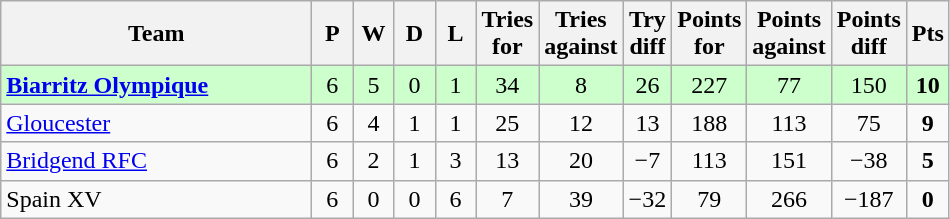<table class="wikitable" style="text-align: center;">
<tr>
<th width="200">Team</th>
<th width="20">P</th>
<th width="20">W</th>
<th width="20">D</th>
<th width="20">L</th>
<th width="20">Tries for</th>
<th width="20">Tries against</th>
<th width="20">Try diff</th>
<th width="20">Points for</th>
<th width="20">Points against</th>
<th width="25">Points diff</th>
<th width="20">Pts</th>
</tr>
<tr bgcolor="#ccffcc">
<td align="left"> <strong><a href='#'>Biarritz Olympique</a></strong></td>
<td>6</td>
<td>5</td>
<td>0</td>
<td>1</td>
<td>34</td>
<td>8</td>
<td>26</td>
<td>227</td>
<td>77</td>
<td>150</td>
<td><strong>10</strong></td>
</tr>
<tr>
<td align="left"> <a href='#'>Gloucester</a></td>
<td>6</td>
<td>4</td>
<td>1</td>
<td>1</td>
<td>25</td>
<td>12</td>
<td>13</td>
<td>188</td>
<td>113</td>
<td>75</td>
<td><strong>9</strong></td>
</tr>
<tr>
<td align="left"> <a href='#'>Bridgend RFC</a></td>
<td>6</td>
<td>2</td>
<td>1</td>
<td>3</td>
<td>13</td>
<td>20</td>
<td>−7</td>
<td>113</td>
<td>151</td>
<td>−38</td>
<td><strong>5</strong></td>
</tr>
<tr>
<td align="left"> Spain XV</td>
<td>6</td>
<td>0</td>
<td>0</td>
<td>6</td>
<td>7</td>
<td>39</td>
<td>−32</td>
<td>79</td>
<td>266</td>
<td>−187</td>
<td><strong>0</strong></td>
</tr>
</table>
